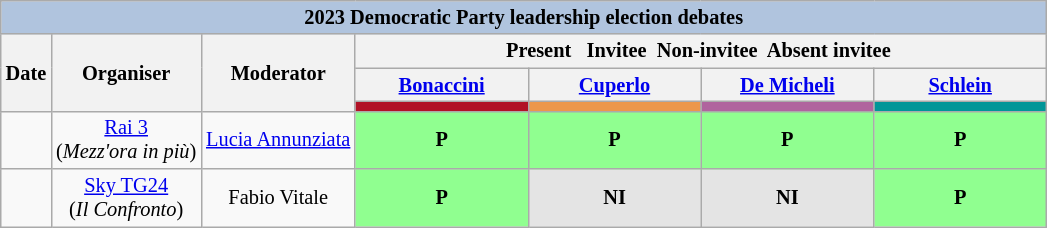<table class="wikitable" style="font-size:85%; text-align:center;">
<tr>
<th style="background:#B0C4DE" colspan="12">2023 Democratic Party leadership election debates</th>
</tr>
<tr>
<th rowspan="3">Date</th>
<th rowspan="3">Organiser</th>
<th rowspan="3">Moderator</th>
<th colspan="9"> Present    Invitee  Non-invitee   Absent invitee </th>
</tr>
<tr>
<th scope="col" style="width:8em;"><a href='#'>Bonaccini</a></th>
<th scope="col" style="width:8em;"><a href='#'>Cuperlo</a></th>
<th scope="col" style="width:8em;"><a href='#'>De Micheli</a></th>
<th scope="col" style="width:8em;"><a href='#'>Schlein</a></th>
</tr>
<tr>
<th style="color:inherit;background:#B11226;"></th>
<th style="color:inherit;background:#EC974B;"></th>
<th style="color:inherit;background:#B0649E;"></th>
<th style="color:inherit;background:#009698;"></th>
</tr>
<tr>
<td style="white-space:nowrap; text-align:center;"></td>
<td style="white-space:nowrap; text-align:center;"><a href='#'>Rai 3</a><br>(<em>Mezz'ora in più</em>)</td>
<td style="white-space:nowrap; text-align:center;"><a href='#'>Lucia Annunziata</a></td>
<td style="background:#90FF90;"><strong>P</strong></td>
<td style="background:#90FF90;"><strong>P</strong></td>
<td style="background:#90FF90;"><strong>P</strong></td>
<td style="background:#90FF90;"><strong>P</strong></td>
</tr>
<tr>
<td></td>
<td><a href='#'>Sky TG24</a><br>(<em>Il Confronto</em>)</td>
<td>Fabio Vitale</td>
<td style="background:#90FF90;"><strong>P</strong></td>
<td style="background:#E4E4E4;"><strong>NI</strong></td>
<td style="background:#E4E4E4;"><strong>NI</strong></td>
<td style="background:#90FF90;"><strong>P</strong></td>
</tr>
</table>
